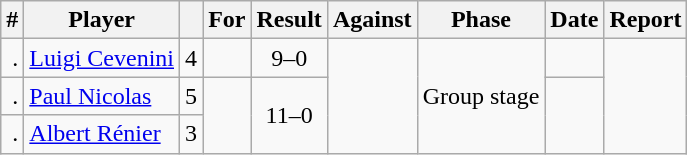<table class="wikitable plainrowheaders sortable">
<tr>
<th scope=col>#</th>
<th scope=col>Player</th>
<th scope=col></th>
<th scope=col>For</th>
<th scope=col>Result</th>
<th scope=col>Against</th>
<th scope=col>Phase</th>
<th scope=col>Date</th>
<th scope=col class="unsortable">Report</th>
</tr>
<tr>
<td align="right">.</td>
<td><a href='#'>Luigi Cevenini</a></td>
<td align="center">4</td>
<td></td>
<td align=center>9–0</td>
<td rowspan=3></td>
<td rowspan=3>Group stage</td>
<td></td>
<td rowspan=3></td>
</tr>
<tr>
<td align="right">.</td>
<td><a href='#'>Paul Nicolas</a></td>
<td align="center">5</td>
<td rowspan=2></td>
<td rowspan=2 align=center>11–0</td>
<td rowspan=2></td>
</tr>
<tr>
<td align="right">.</td>
<td><a href='#'>Albert Rénier</a></td>
<td align="center">3</td>
</tr>
</table>
